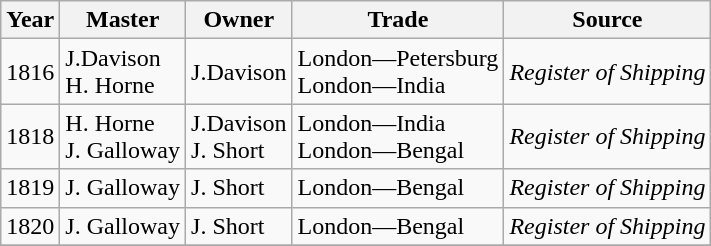<table class="sortable wikitable">
<tr>
<th>Year</th>
<th>Master</th>
<th>Owner</th>
<th>Trade</th>
<th>Source</th>
</tr>
<tr>
<td>1816</td>
<td>J.Davison<br>H. Horne</td>
<td>J.Davison</td>
<td>London—Petersburg<br>London—India</td>
<td><em>Register of Shipping</em></td>
</tr>
<tr>
<td>1818</td>
<td>H. Horne<br>J. Galloway</td>
<td>J.Davison<br>J. Short</td>
<td>London—India<br>London—Bengal</td>
<td><em>Register of Shipping</em></td>
</tr>
<tr>
<td>1819</td>
<td>J. Galloway</td>
<td>J. Short</td>
<td>London—Bengal</td>
<td><em>Register of Shipping</em></td>
</tr>
<tr>
<td>1820</td>
<td>J. Galloway</td>
<td>J. Short</td>
<td>London—Bengal</td>
<td><em>Register of Shipping</em></td>
</tr>
<tr>
</tr>
</table>
